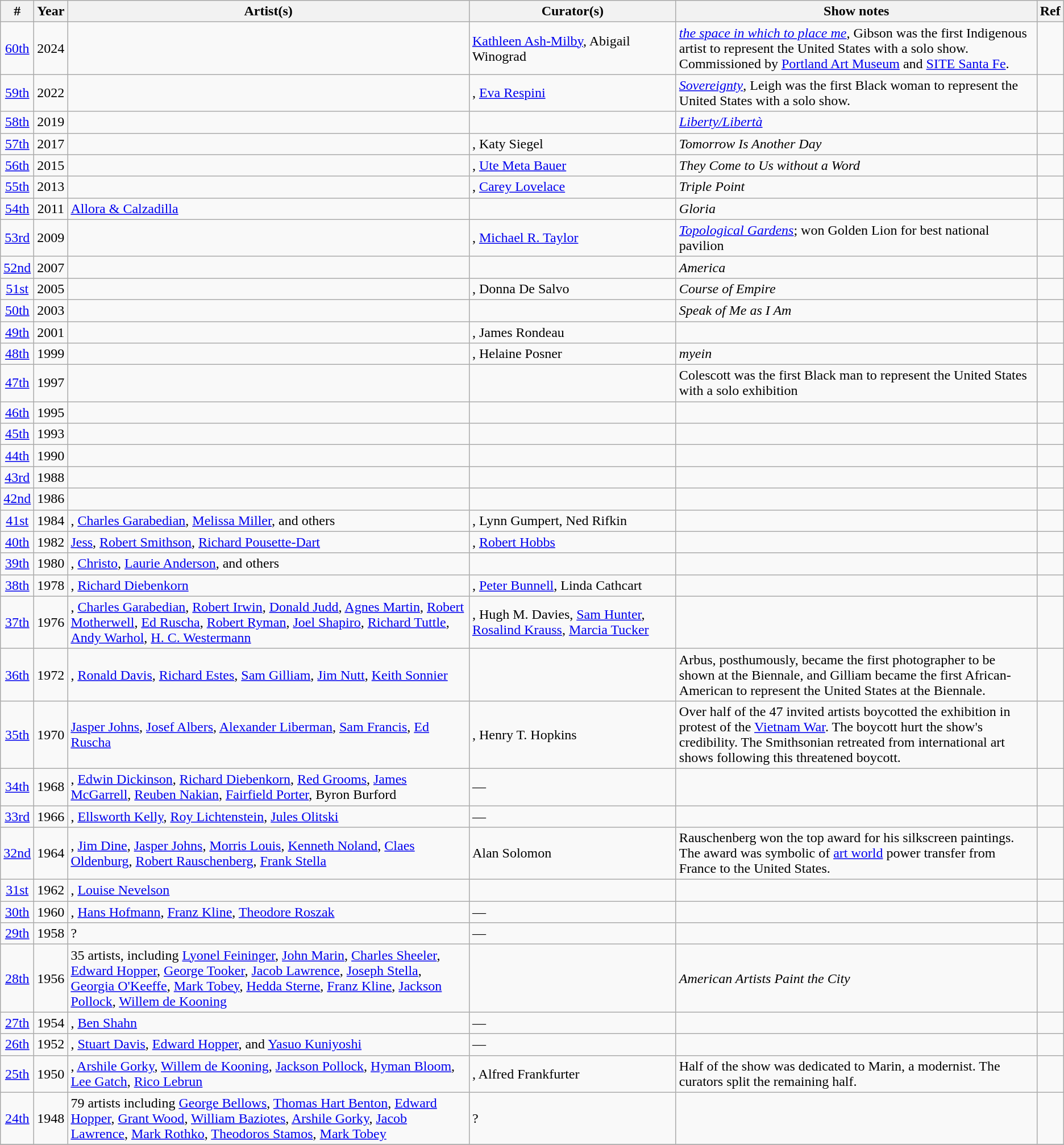<table class="sortable wikitable" style="text-align: center">
<tr>
<th scope="col" class="unsortable" style="width:2%" data-sort-type="number">#</th>
<th scope="col" style="width:2%" data-sort-type="number">Year</th>
<th scope="col" style="width:39%">Artist(s)</th>
<th scope="col" style="width:20%">Curator(s)</th>
<th scope="col" style="width:35%">Show notes</th>
<th scope="col" class="unsortable" style="width:2%">Ref</th>
</tr>
<tr>
<td><a href='#'>60th</a></td>
<td>2024</td>
<td style="text-align: left"></td>
<td style="text-align: left"><a href='#'>Kathleen Ash-Milby</a>, Abigail Winograd</td>
<td style="text-align: left"><em><a href='#'>the space in which to place me</a></em>, Gibson was the first Indigenous artist to represent the United States with a solo show. Commissioned by <a href='#'>Portland Art Museum</a> and <a href='#'>SITE Santa Fe</a>.</td>
<td></td>
</tr>
<tr>
<td><a href='#'>59th</a></td>
<td>2022</td>
<td style="text-align: left"></td>
<td style="text-align: left">, <a href='#'>Eva Respini</a></td>
<td style="text-align: left"><em><a href='#'>Sovereignty</a></em>, Leigh was the first Black woman to represent the United States with a solo show.</td>
<td></td>
</tr>
<tr>
<td><a href='#'>58th</a></td>
<td>2019</td>
<td style="text-align: left"></td>
<td style="text-align: left"></td>
<td style="text-align: left"><em><a href='#'>Liberty/Libertà</a></em></td>
<td></td>
</tr>
<tr>
<td><a href='#'>57th</a></td>
<td>2017</td>
<td style="text-align: left"></td>
<td style="text-align: left">, Katy Siegel</td>
<td style="text-align: left"><em>Tomorrow Is Another Day</em></td>
<td></td>
</tr>
<tr>
<td><a href='#'>56th</a></td>
<td>2015</td>
<td style="text-align: left"></td>
<td style="text-align: left">, <a href='#'>Ute Meta Bauer</a></td>
<td style="text-align: left"><em>They Come to Us without a Word</em></td>
<td></td>
</tr>
<tr>
<td><a href='#'>55th</a></td>
<td>2013</td>
<td style="text-align: left"></td>
<td style="text-align: left">, <a href='#'>Carey Lovelace</a></td>
<td style="text-align: left"><em>Triple Point</em></td>
<td></td>
</tr>
<tr>
<td><a href='#'>54th</a></td>
<td>2011</td>
<td style="text-align: left"><a href='#'>Allora & Calzadilla</a></td>
<td style="text-align: left"></td>
<td style="text-align: left"><em>Gloria</em></td>
<td></td>
</tr>
<tr>
<td><a href='#'>53rd</a></td>
<td>2009</td>
<td style="text-align: left"></td>
<td style="text-align: left">, <a href='#'>Michael R. Taylor</a></td>
<td style="text-align: left"><em><a href='#'>Topological Gardens</a></em>; won Golden Lion for best national pavilion</td>
<td></td>
</tr>
<tr>
<td><a href='#'>52nd</a></td>
<td>2007</td>
<td style="text-align: left"></td>
<td style="text-align: left"></td>
<td style="text-align: left"><em>America</em></td>
<td></td>
</tr>
<tr>
<td><a href='#'>51st</a></td>
<td>2005</td>
<td style="text-align: left"></td>
<td style="text-align: left">, Donna De Salvo</td>
<td style="text-align: left"><em>Course of Empire</em></td>
<td></td>
</tr>
<tr>
<td><a href='#'>50th</a></td>
<td>2003</td>
<td style="text-align: left"></td>
<td style="text-align: left"></td>
<td style="text-align: left"><em>Speak of Me as I Am</em></td>
<td></td>
</tr>
<tr>
<td><a href='#'>49th</a></td>
<td>2001</td>
<td style="text-align: left"></td>
<td style="text-align: left">, James Rondeau</td>
<td style="text-align: left"></td>
<td></td>
</tr>
<tr>
<td><a href='#'>48th</a></td>
<td>1999</td>
<td style="text-align: left"></td>
<td style="text-align: left">, Helaine Posner</td>
<td style="text-align: left"><em>myein</em></td>
<td></td>
</tr>
<tr>
<td><a href='#'>47th</a></td>
<td>1997</td>
<td style="text-align: left"></td>
<td style="text-align: left"></td>
<td style="text-align: left">Colescott was the first Black man to represent the United States with a solo exhibition</td>
<td></td>
</tr>
<tr>
<td><a href='#'>46th</a></td>
<td>1995</td>
<td style="text-align: left"></td>
<td style="text-align: left"></td>
<td style="text-align: left"></td>
<td></td>
</tr>
<tr>
<td><a href='#'>45th</a></td>
<td>1993</td>
<td style="text-align: left"></td>
<td style="text-align: left"></td>
<td style="text-align: left"></td>
<td></td>
</tr>
<tr>
<td><a href='#'>44th</a></td>
<td>1990</td>
<td style="text-align: left"></td>
<td style="text-align: left"></td>
<td style="text-align: left"></td>
<td></td>
</tr>
<tr>
<td><a href='#'>43rd</a></td>
<td>1988</td>
<td style="text-align: left"></td>
<td style="text-align: left"></td>
<td style="text-align: left"></td>
<td></td>
</tr>
<tr>
<td><a href='#'>42nd</a></td>
<td>1986</td>
<td style="text-align: left"></td>
<td style="text-align: left"></td>
<td style="text-align: left"></td>
<td></td>
</tr>
<tr>
<td><a href='#'>41st</a></td>
<td>1984</td>
<td style="text-align: left">, <a href='#'>Charles Garabedian</a>, <a href='#'>Melissa Miller</a>, and others</td>
<td style="text-align: left">, Lynn Gumpert, Ned Rifkin</td>
<td style="text-align: left"></td>
<td></td>
</tr>
<tr>
<td><a href='#'>40th</a></td>
<td>1982</td>
<td style="text-align: left"><a href='#'>Jess</a>, <a href='#'>Robert Smithson</a>, <a href='#'>Richard Pousette-Dart</a></td>
<td style="text-align: left">, <a href='#'>Robert Hobbs</a></td>
<td style="text-align: left"></td>
<td></td>
</tr>
<tr>
<td><a href='#'>39th</a></td>
<td>1980</td>
<td style="text-align: left">, <a href='#'>Christo</a>, <a href='#'>Laurie Anderson</a>, and others</td>
<td style="text-align: left"></td>
<td style="text-align: left"></td>
<td></td>
</tr>
<tr>
<td><a href='#'>38th</a></td>
<td>1978</td>
<td style="text-align: left">, <a href='#'>Richard Diebenkorn</a></td>
<td style="text-align: left">, <a href='#'>Peter Bunnell</a>, Linda Cathcart</td>
<td style="text-align: left"></td>
<td></td>
</tr>
<tr>
<td><a href='#'>37th</a></td>
<td>1976</td>
<td style="text-align: left">, <a href='#'>Charles Garabedian</a>, <a href='#'>Robert Irwin</a>, <a href='#'>Donald Judd</a>, <a href='#'>Agnes Martin</a>, <a href='#'>Robert Motherwell</a>, <a href='#'>Ed Ruscha</a>, <a href='#'>Robert Ryman</a>, <a href='#'>Joel Shapiro</a>, <a href='#'>Richard Tuttle</a>, <a href='#'>Andy Warhol</a>, <a href='#'>H. C. Westermann</a></td>
<td style="text-align: left">, Hugh M. Davies, <a href='#'>Sam Hunter</a>, <a href='#'>Rosalind Krauss</a>, <a href='#'>Marcia Tucker</a></td>
<td style="text-align: left"></td>
<td></td>
</tr>
<tr>
<td><a href='#'>36th</a></td>
<td>1972</td>
<td style="text-align: left">, <a href='#'>Ronald Davis</a>, <a href='#'>Richard Estes</a>, <a href='#'>Sam Gilliam</a>, <a href='#'>Jim Nutt</a>, <a href='#'>Keith Sonnier</a></td>
<td style="text-align: left"></td>
<td style="text-align: left">Arbus, posthumously, became the first photographer to be shown at the Biennale, and Gilliam became the first African-American to represent the United States at the Biennale.</td>
<td></td>
</tr>
<tr>
<td><a href='#'>35th</a></td>
<td>1970</td>
<td style="text-align: left"><a href='#'>Jasper Johns</a>, <a href='#'>Josef Albers</a>, <a href='#'>Alexander Liberman</a>, <a href='#'>Sam Francis</a>, <a href='#'>Ed Ruscha</a></td>
<td style="text-align: left">, Henry T. Hopkins</td>
<td style="text-align: left">Over half of the 47 invited artists boycotted the exhibition in protest of the <a href='#'>Vietnam War</a>. The boycott hurt the show's credibility. The Smithsonian retreated from international art shows following this threatened boycott.</td>
<td></td>
</tr>
<tr>
<td><a href='#'>34th</a></td>
<td>1968</td>
<td style="text-align: left">, <a href='#'>Edwin Dickinson</a>, <a href='#'>Richard Diebenkorn</a>, <a href='#'>Red Grooms</a>, <a href='#'>James McGarrell</a>, <a href='#'>Reuben Nakian</a>, <a href='#'>Fairfield Porter</a>, Byron Burford</td>
<td style="text-align: left">—</td>
<td style="text-align: left"></td>
<td></td>
</tr>
<tr>
<td><a href='#'>33rd</a></td>
<td>1966</td>
<td style="text-align: left">, <a href='#'>Ellsworth Kelly</a>, <a href='#'>Roy Lichtenstein</a>, <a href='#'>Jules Olitski</a></td>
<td style="text-align: left">—</td>
<td style="text-align: left"></td>
<td></td>
</tr>
<tr>
<td><a href='#'>32nd</a></td>
<td>1964</td>
<td style="text-align: left">, <a href='#'>Jim Dine</a>, <a href='#'>Jasper Johns</a>, <a href='#'>Morris Louis</a>, <a href='#'>Kenneth Noland</a>, <a href='#'>Claes Oldenburg</a>, <a href='#'>Robert Rauschenberg</a>, <a href='#'>Frank Stella</a></td>
<td style="text-align: left">Alan Solomon</td>
<td style="text-align: left">Rauschenberg won the top award for his silkscreen paintings. The award was symbolic of <a href='#'>art world</a> power transfer from France to the United States.</td>
<td></td>
</tr>
<tr>
<td><a href='#'>31st</a></td>
<td>1962</td>
<td style="text-align: left">, <a href='#'>Louise Nevelson</a></td>
<td style="text-align: left"></td>
<td style="text-align: left"></td>
<td></td>
</tr>
<tr>
<td><a href='#'>30th</a></td>
<td>1960</td>
<td style="text-align: left">, <a href='#'>Hans Hofmann</a>, <a href='#'>Franz Kline</a>, <a href='#'>Theodore Roszak</a></td>
<td style="text-align: left">—</td>
<td style="text-align: left"></td>
<td></td>
</tr>
<tr>
<td><a href='#'>29th</a></td>
<td>1958</td>
<td style="text-align: left">?</td>
<td style="text-align: left">—</td>
<td style="text-align: left"></td>
<td></td>
</tr>
<tr>
<td><a href='#'>28th</a></td>
<td>1956</td>
<td style="text-align: left">35 artists, including <a href='#'>Lyonel Feininger</a>, <a href='#'>John Marin</a>, <a href='#'>Charles Sheeler</a>, <a href='#'>Edward Hopper</a>, <a href='#'>George Tooker</a>, <a href='#'>Jacob Lawrence</a>, <a href='#'>Joseph Stella</a>, <a href='#'>Georgia O'Keeffe</a>, <a href='#'>Mark Tobey</a>, <a href='#'>Hedda Sterne</a>, <a href='#'>Franz Kline</a>, <a href='#'>Jackson Pollock</a>, <a href='#'>Willem de Kooning</a></td>
<td style="text-align: left"></td>
<td style="text-align: left"><em>American Artists Paint the City</em></td>
<td></td>
</tr>
<tr>
<td><a href='#'>27th</a></td>
<td>1954</td>
<td style="text-align: left">, <a href='#'>Ben Shahn</a></td>
<td style="text-align: left">—</td>
<td style="text-align: left"></td>
<td></td>
</tr>
<tr>
<td><a href='#'>26th</a></td>
<td>1952</td>
<td style="text-align: left">, <a href='#'>Stuart Davis</a>, <a href='#'>Edward Hopper</a>, and <a href='#'>Yasuo Kuniyoshi</a></td>
<td style="text-align: left">—</td>
<td style="text-align: left"></td>
<td></td>
</tr>
<tr>
<td><a href='#'>25th</a></td>
<td>1950</td>
<td style="text-align: left">, <a href='#'>Arshile Gorky</a>, <a href='#'>Willem de Kooning</a>, <a href='#'>Jackson Pollock</a>, <a href='#'>Hyman Bloom</a>, <a href='#'>Lee Gatch</a>, <a href='#'>Rico Lebrun</a></td>
<td style="text-align: left">, Alfred Frankfurter</td>
<td style="text-align: left">Half of the show was dedicated to Marin, a modernist. The curators split the remaining half.</td>
<td></td>
</tr>
<tr>
<td><a href='#'>24th</a></td>
<td>1948</td>
<td style="text-align: left">79 artists including <a href='#'>George Bellows</a>, <a href='#'>Thomas Hart Benton</a>, <a href='#'>Edward Hopper</a>, <a href='#'>Grant Wood</a>, <a href='#'>William Baziotes</a>, <a href='#'>Arshile Gorky</a>, <a href='#'>Jacob Lawrence</a>, <a href='#'>Mark Rothko</a>, <a href='#'>Theodoros Stamos</a>, <a href='#'>Mark Tobey</a></td>
<td style="text-align: left">?</td>
<td style="text-align: left"></td>
<td></td>
</tr>
<tr>
</tr>
</table>
